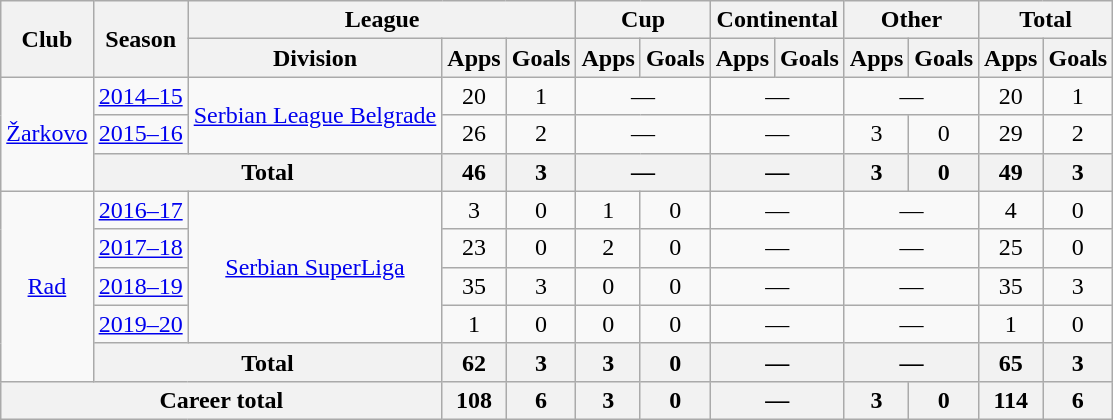<table class="wikitable" style="text-align:center">
<tr>
<th rowspan="2">Club</th>
<th rowspan="2">Season</th>
<th colspan="3">League</th>
<th colspan="2">Cup</th>
<th colspan="2">Continental</th>
<th colspan="2">Other</th>
<th colspan="2">Total</th>
</tr>
<tr>
<th>Division</th>
<th>Apps</th>
<th>Goals</th>
<th>Apps</th>
<th>Goals</th>
<th>Apps</th>
<th>Goals</th>
<th>Apps</th>
<th>Goals</th>
<th>Apps</th>
<th>Goals</th>
</tr>
<tr>
<td rowspan="3"><a href='#'>Žarkovo</a></td>
<td><a href='#'>2014–15</a></td>
<td rowspan=2><a href='#'>Serbian League Belgrade</a></td>
<td>20</td>
<td>1</td>
<td colspan="2">—</td>
<td colspan="2">—</td>
<td colspan="2">—</td>
<td>20</td>
<td>1</td>
</tr>
<tr>
<td><a href='#'>2015–16</a></td>
<td>26</td>
<td>2</td>
<td colspan="2">—</td>
<td colspan="2">—</td>
<td>3</td>
<td>0</td>
<td>29</td>
<td>2</td>
</tr>
<tr>
<th colspan="2">Total</th>
<th>46</th>
<th>3</th>
<th colspan="2">—</th>
<th colspan="2">—</th>
<th>3</th>
<th>0</th>
<th>49</th>
<th>3</th>
</tr>
<tr>
<td rowspan="5"><a href='#'>Rad</a></td>
<td><a href='#'>2016–17</a></td>
<td rowspan=4><a href='#'>Serbian SuperLiga</a></td>
<td>3</td>
<td>0</td>
<td>1</td>
<td>0</td>
<td colspan="2">—</td>
<td colspan="2">—</td>
<td>4</td>
<td>0</td>
</tr>
<tr>
<td><a href='#'>2017–18</a></td>
<td>23</td>
<td>0</td>
<td>2</td>
<td>0</td>
<td colspan="2">—</td>
<td colspan="2">—</td>
<td>25</td>
<td>0</td>
</tr>
<tr>
<td><a href='#'>2018–19</a></td>
<td>35</td>
<td>3</td>
<td>0</td>
<td>0</td>
<td colspan="2">—</td>
<td colspan="2">—</td>
<td>35</td>
<td>3</td>
</tr>
<tr>
<td><a href='#'>2019–20</a></td>
<td>1</td>
<td>0</td>
<td>0</td>
<td>0</td>
<td colspan="2">—</td>
<td colspan="2">—</td>
<td>1</td>
<td>0</td>
</tr>
<tr>
<th colspan="2">Total</th>
<th>62</th>
<th>3</th>
<th>3</th>
<th>0</th>
<th colspan="2">—</th>
<th colspan="2">—</th>
<th>65</th>
<th>3</th>
</tr>
<tr>
<th colspan="3">Career total</th>
<th>108</th>
<th>6</th>
<th>3</th>
<th>0</th>
<th colspan="2">—</th>
<th>3</th>
<th>0</th>
<th>114</th>
<th>6</th>
</tr>
</table>
